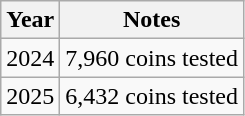<table class="wikitable">
<tr>
<th>Year</th>
<th>Notes</th>
</tr>
<tr>
<td>2024</td>
<td>7,960 coins tested</td>
</tr>
<tr>
<td>2025</td>
<td>6,432 coins tested</td>
</tr>
</table>
